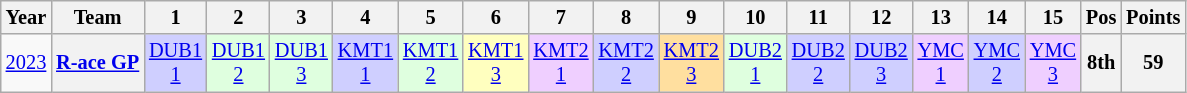<table class="wikitable" style="text-align:center; font-size:85%">
<tr>
<th>Year</th>
<th>Team</th>
<th>1</th>
<th>2</th>
<th>3</th>
<th>4</th>
<th>5</th>
<th>6</th>
<th>7</th>
<th>8</th>
<th>9</th>
<th>10</th>
<th>11</th>
<th>12</th>
<th>13</th>
<th>14</th>
<th>15</th>
<th>Pos</th>
<th>Points</th>
</tr>
<tr>
<td><a href='#'>2023</a></td>
<th nowrap><a href='#'>R-ace GP</a></th>
<td style="background:#cfcfff;"><a href='#'>DUB1<br>1</a><br></td>
<td style="background:#DFFFDF;"><a href='#'>DUB1<br>2</a><br></td>
<td style="background:#DFFFDF;"><a href='#'>DUB1<br>3</a><br></td>
<td style="background:#cfcfff;"><a href='#'>KMT1<br>1</a><br></td>
<td style="background:#DFFFDF;"><a href='#'>KMT1<br>2</a><br></td>
<td style="background:#ffffbf;"><a href='#'>KMT1<br>3</a><br></td>
<td style="background:#efcfff;"><a href='#'>KMT2<br>1</a><br></td>
<td style="background:#cfcfff;"><a href='#'>KMT2<br>2</a><br></td>
<td style="background:#FFDF9F;"><a href='#'>KMT2<br>3</a><br></td>
<td style="background:#DFFFDF;"><a href='#'>DUB2<br>1</a><br></td>
<td style="background:#cfcfff;"><a href='#'>DUB2<br>2</a><br></td>
<td style="background:#cfcfff;"><a href='#'>DUB2<br>3</a><br></td>
<td style="background:#efcfff;"><a href='#'>YMC<br>1</a><br></td>
<td style="background:#cfcfff;"><a href='#'>YMC<br>2</a><br></td>
<td style="background:#efcfff;"><a href='#'>YMC<br>3</a><br></td>
<th>8th</th>
<th>59</th>
</tr>
</table>
